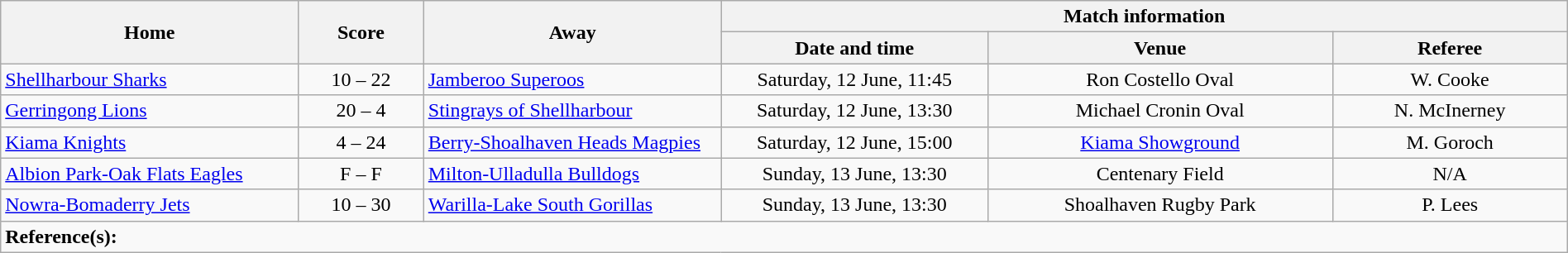<table class="wikitable" width="100% text-align:center;">
<tr>
<th rowspan="2" width="19%">Home</th>
<th rowspan="2" width="8%">Score</th>
<th rowspan="2" width="19%">Away</th>
<th colspan="3">Match information</th>
</tr>
<tr bgcolor="#CCCCCC">
<th width="17%">Date and time</th>
<th width="22%">Venue</th>
<th>Referee</th>
</tr>
<tr>
<td> <a href='#'>Shellharbour Sharks</a></td>
<td style="text-align:center;">10 – 22</td>
<td> <a href='#'>Jamberoo Superoos</a></td>
<td style="text-align:center;">Saturday, 12 June, 11:45</td>
<td style="text-align:center;">Ron Costello Oval</td>
<td style="text-align:center;">W. Cooke</td>
</tr>
<tr>
<td> <a href='#'>Gerringong Lions</a></td>
<td style="text-align:center;">20 – 4</td>
<td> <a href='#'>Stingrays of Shellharbour</a></td>
<td style="text-align:center;">Saturday, 12 June, 13:30</td>
<td style="text-align:center;">Michael Cronin Oval</td>
<td style="text-align:center;">N. McInerney</td>
</tr>
<tr>
<td> <a href='#'>Kiama Knights</a></td>
<td style="text-align:center;">4 – 24</td>
<td> <a href='#'>Berry-Shoalhaven Heads Magpies</a></td>
<td style="text-align:center;">Saturday, 12 June, 15:00</td>
<td style="text-align:center;"><a href='#'>Kiama Showground</a></td>
<td style="text-align:center;">M. Goroch</td>
</tr>
<tr>
<td> <a href='#'>Albion Park-Oak Flats Eagles</a></td>
<td style="text-align:center;">F – F</td>
<td> <a href='#'>Milton-Ulladulla Bulldogs</a></td>
<td style="text-align:center;">Sunday, 13 June, 13:30</td>
<td style="text-align:center;">Centenary Field</td>
<td style="text-align:center;">N/A</td>
</tr>
<tr>
<td> <a href='#'>Nowra-Bomaderry Jets</a></td>
<td style="text-align:center;">10 – 30</td>
<td> <a href='#'>Warilla-Lake South Gorillas</a></td>
<td style="text-align:center;">Sunday, 13 June, 13:30</td>
<td style="text-align:center;">Shoalhaven Rugby Park</td>
<td style="text-align:center;">P. Lees</td>
</tr>
<tr>
<td colspan="6"><strong>Reference(s):</strong> </td>
</tr>
</table>
